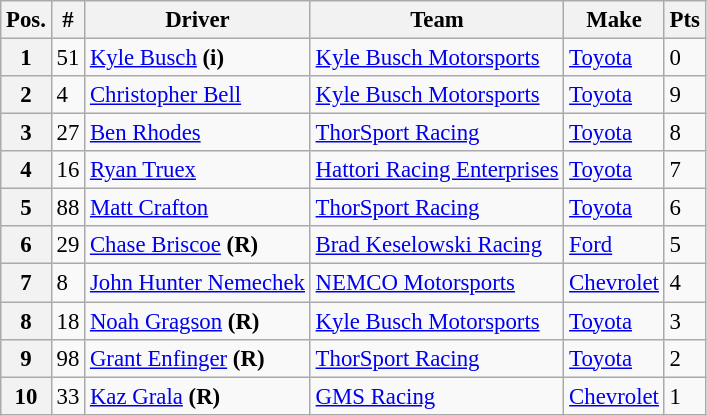<table class="wikitable" style="font-size:95%">
<tr>
<th>Pos.</th>
<th>#</th>
<th>Driver</th>
<th>Team</th>
<th>Make</th>
<th>Pts</th>
</tr>
<tr>
<th>1</th>
<td>51</td>
<td><a href='#'>Kyle Busch</a> <strong>(i)</strong></td>
<td><a href='#'>Kyle Busch Motorsports</a></td>
<td><a href='#'>Toyota</a></td>
<td>0</td>
</tr>
<tr>
<th>2</th>
<td>4</td>
<td><a href='#'>Christopher Bell</a></td>
<td><a href='#'>Kyle Busch Motorsports</a></td>
<td><a href='#'>Toyota</a></td>
<td>9</td>
</tr>
<tr>
<th>3</th>
<td>27</td>
<td><a href='#'>Ben Rhodes</a></td>
<td><a href='#'>ThorSport Racing</a></td>
<td><a href='#'>Toyota</a></td>
<td>8</td>
</tr>
<tr>
<th>4</th>
<td>16</td>
<td><a href='#'>Ryan Truex</a></td>
<td><a href='#'>Hattori Racing Enterprises</a></td>
<td><a href='#'>Toyota</a></td>
<td>7</td>
</tr>
<tr>
<th>5</th>
<td>88</td>
<td><a href='#'>Matt Crafton</a></td>
<td><a href='#'>ThorSport Racing</a></td>
<td><a href='#'>Toyota</a></td>
<td>6</td>
</tr>
<tr>
<th>6</th>
<td>29</td>
<td><a href='#'>Chase Briscoe</a> <strong>(R)</strong></td>
<td><a href='#'>Brad Keselowski Racing</a></td>
<td><a href='#'>Ford</a></td>
<td>5</td>
</tr>
<tr>
<th>7</th>
<td>8</td>
<td><a href='#'>John Hunter Nemechek</a></td>
<td><a href='#'>NEMCO Motorsports</a></td>
<td><a href='#'>Chevrolet</a></td>
<td>4</td>
</tr>
<tr>
<th>8</th>
<td>18</td>
<td><a href='#'>Noah Gragson</a> <strong>(R)</strong></td>
<td><a href='#'>Kyle Busch Motorsports</a></td>
<td><a href='#'>Toyota</a></td>
<td>3</td>
</tr>
<tr>
<th>9</th>
<td>98</td>
<td><a href='#'>Grant Enfinger</a> <strong>(R)</strong></td>
<td><a href='#'>ThorSport Racing</a></td>
<td><a href='#'>Toyota</a></td>
<td>2</td>
</tr>
<tr>
<th>10</th>
<td>33</td>
<td><a href='#'>Kaz Grala</a> <strong>(R)</strong></td>
<td><a href='#'>GMS Racing</a></td>
<td><a href='#'>Chevrolet</a></td>
<td>1</td>
</tr>
</table>
